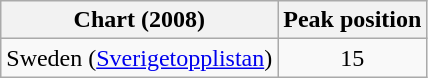<table class="wikitable plainrowheaders">
<tr>
<th>Chart (2008)</th>
<th>Peak position</th>
</tr>
<tr>
<td>Sweden (<a href='#'>Sverigetopplistan</a>)</td>
<td align="center">15</td>
</tr>
</table>
